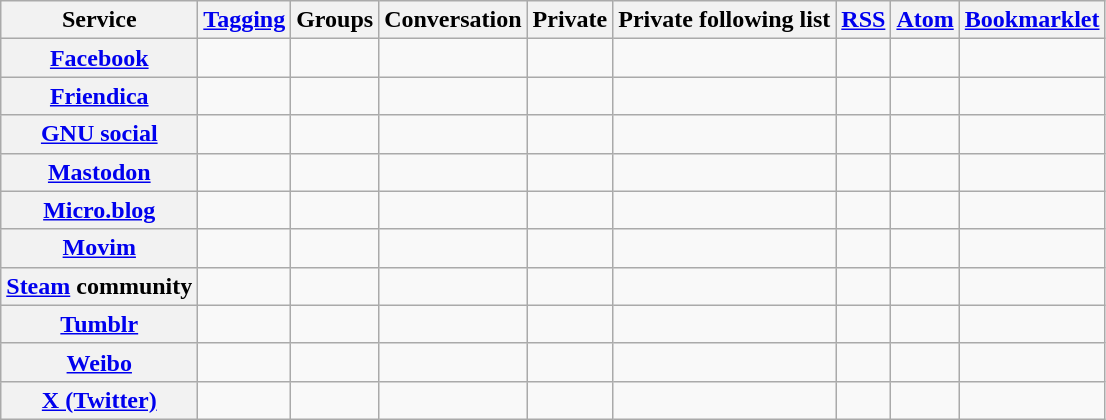<table style="text-align: center;" class="wikitable sortable">
<tr>
<th>Service</th>
<th><a href='#'>Tagging</a></th>
<th>Groups</th>
<th>Conversation</th>
<th>Private</th>
<th>Private following list</th>
<th><a href='#'>RSS</a></th>
<th><a href='#'>Atom</a></th>
<th><a href='#'>Bookmarklet</a></th>
</tr>
<tr>
<th><a href='#'>Facebook</a></th>
<td></td>
<td></td>
<td></td>
<td></td>
<td></td>
<td></td>
<td></td>
<td></td>
</tr>
<tr>
<th><a href='#'>Friendica</a></th>
<td></td>
<td></td>
<td></td>
<td></td>
<td></td>
<td></td>
<td></td>
<td></td>
</tr>
<tr>
<th><a href='#'>GNU social</a></th>
<td></td>
<td></td>
<td></td>
<td></td>
<td></td>
<td></td>
<td></td>
<td></td>
</tr>
<tr>
<th><a href='#'>Mastodon</a></th>
<td></td>
<td></td>
<td></td>
<td></td>
<td></td>
<td></td>
<td></td>
<td></td>
</tr>
<tr>
<th><a href='#'>Micro.blog</a></th>
<td></td>
<td></td>
<td></td>
<td></td>
<td></td>
<td></td>
<td></td>
<td></td>
</tr>
<tr>
<th><a href='#'>Movim</a></th>
<td></td>
<td></td>
<td></td>
<td></td>
<td></td>
<td></td>
<td></td>
<td></td>
</tr>
<tr>
<th><a href='#'>Steam</a> community</th>
<td></td>
<td></td>
<td></td>
<td></td>
<td></td>
<td></td>
<td></td>
<td></td>
</tr>
<tr>
<th><a href='#'>Tumblr</a></th>
<td></td>
<td></td>
<td></td>
<td></td>
<td></td>
<td></td>
<td></td>
<td></td>
</tr>
<tr>
<th><a href='#'>Weibo</a></th>
<td></td>
<td></td>
<td></td>
<td></td>
<td></td>
<td></td>
<td></td>
<td></td>
</tr>
<tr>
<th><a href='#'>X (Twitter)</a></th>
<td></td>
<td></td>
<td></td>
<td></td>
<td></td>
<td></td>
<td></td>
<td></td>
</tr>
</table>
